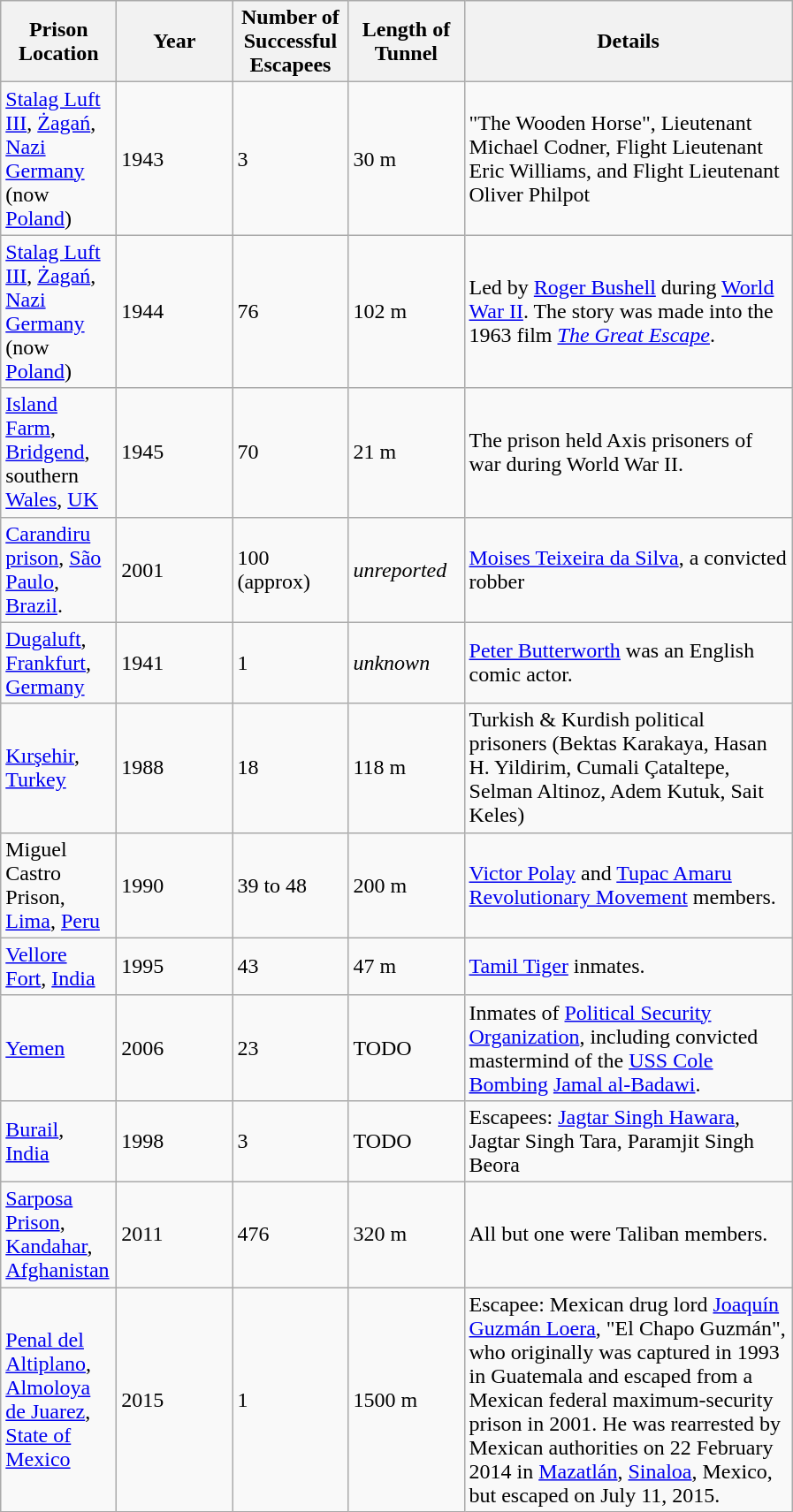<table class=" wikitable sortable">
<tr>
<th style="width:5em;">Prison Location</th>
<th style="width:5em;">Year</th>
<th style="width:5em;">Number of Successful Escapees</th>
<th style="width:5em;">Length of Tunnel</th>
<th style="width:15em;;">Details</th>
</tr>
<tr>
<td><a href='#'>Stalag Luft III</a>, <a href='#'>Żagań</a>, <a href='#'>Nazi Germany</a>  (now <a href='#'>Poland</a>)</td>
<td>1943</td>
<td>3</td>
<td>30 m</td>
<td>"The Wooden Horse", Lieutenant Michael Codner, Flight Lieutenant Eric Williams, and Flight Lieutenant Oliver Philpot</td>
</tr>
<tr>
<td><a href='#'>Stalag Luft III</a>, <a href='#'>Żagań</a>, <a href='#'>Nazi Germany</a>  (now <a href='#'>Poland</a>)</td>
<td>1944</td>
<td>76</td>
<td>102 m</td>
<td>Led by <a href='#'>Roger Bushell</a> during <a href='#'>World War II</a>.  The story was made into the 1963 film <em><a href='#'>The Great Escape</a></em>.</td>
</tr>
<tr>
<td><a href='#'>Island Farm</a>, <a href='#'>Bridgend</a>, southern <a href='#'>Wales</a>, <a href='#'>UK</a></td>
<td>1945</td>
<td>70</td>
<td>21 m</td>
<td>The prison held Axis prisoners of war during World War II.</td>
</tr>
<tr>
<td><a href='#'>Carandiru prison</a>, <a href='#'>São Paulo</a>, <a href='#'>Brazil</a>.</td>
<td>2001</td>
<td>100 (approx)</td>
<td><em>unreported</em></td>
<td><a href='#'>Moises Teixeira da Silva</a>, a convicted robber</td>
</tr>
<tr>
<td><a href='#'>Dugaluft</a>, <a href='#'>Frankfurt</a>, <a href='#'>Germany</a></td>
<td>1941</td>
<td>1</td>
<td><em>unknown</em></td>
<td><a href='#'>Peter Butterworth</a> was an English comic actor.</td>
</tr>
<tr>
<td><a href='#'>Kırşehir</a>, <a href='#'>Turkey</a></td>
<td>1988</td>
<td>18</td>
<td>118 m</td>
<td>Turkish & Kurdish political prisoners (Bektas Karakaya, Hasan H. Yildirim, Cumali Çataltepe, Selman Altinoz, Adem Kutuk, Sait Keles)</td>
</tr>
<tr>
<td>Miguel Castro Prison, <a href='#'>Lima</a>, <a href='#'>Peru</a></td>
<td>1990</td>
<td>39 to 48</td>
<td>200 m</td>
<td><a href='#'>Victor Polay</a> and <a href='#'>Tupac Amaru Revolutionary Movement</a> members.</td>
</tr>
<tr>
<td><a href='#'>Vellore Fort</a>, <a href='#'>India</a></td>
<td>1995</td>
<td>43</td>
<td>47 m</td>
<td><a href='#'>Tamil Tiger</a> inmates.</td>
</tr>
<tr>
<td><a href='#'>Yemen</a></td>
<td>2006</td>
<td>23</td>
<td>TODO</td>
<td>Inmates of <a href='#'>Political Security Organization</a>, including convicted mastermind of the <a href='#'>USS Cole Bombing</a> <a href='#'>Jamal al-Badawi</a>.</td>
</tr>
<tr>
<td><a href='#'>Burail</a>, <a href='#'>India</a></td>
<td>1998</td>
<td>3</td>
<td>TODO</td>
<td>Escapees: <a href='#'>Jagtar Singh Hawara</a>, Jagtar Singh Tara, Paramjit Singh Beora</td>
</tr>
<tr>
<td><a href='#'>Sarposa Prison</a>, <a href='#'>Kandahar</a>, <a href='#'>Afghanistan</a></td>
<td>2011</td>
<td>476</td>
<td>320 m</td>
<td>All but one were Taliban members.</td>
</tr>
<tr>
<td><a href='#'>Penal del Altiplano</a>, <a href='#'>Almoloya de Juarez</a>, <a href='#'>State of Mexico</a></td>
<td>2015</td>
<td>1</td>
<td>1500 m</td>
<td>Escapee: Mexican drug lord <a href='#'>Joaquín Guzmán Loera</a>, "El Chapo Guzmán", who originally was captured in 1993 in Guatemala and escaped from a Mexican federal maximum-security prison in 2001. He was rearrested by Mexican authorities on 22 February 2014 in <a href='#'>Mazatlán</a>, <a href='#'>Sinaloa</a>, Mexico, but escaped on July 11, 2015.</td>
</tr>
</table>
